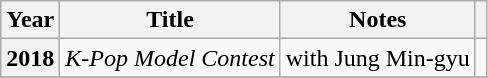<table class="wikitable sortable plainrowheaders">
<tr>
<th scope="col">Year</th>
<th scope="col">Title</th>
<th scope="col" class="unsortable">Notes</th>
<th scope="col" class="unsortable"></th>
</tr>
<tr>
<th scope="row">2018</th>
<td><em>K-Pop Model Contest</em></td>
<td>with Jung Min-gyu</td>
<td></td>
</tr>
<tr>
</tr>
</table>
